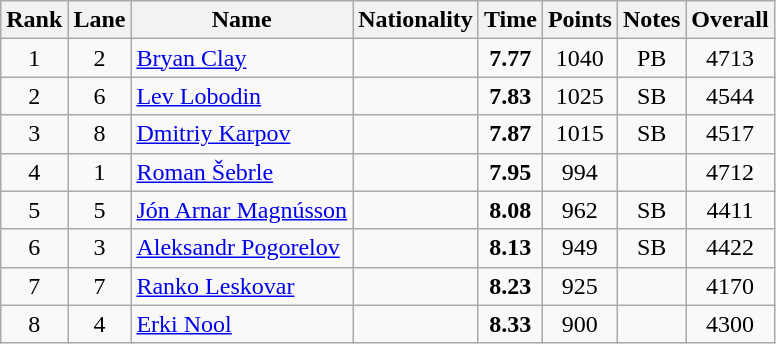<table class="wikitable sortable" style="text-align:center">
<tr>
<th>Rank</th>
<th>Lane</th>
<th>Name</th>
<th>Nationality</th>
<th>Time</th>
<th>Points</th>
<th>Notes</th>
<th>Overall</th>
</tr>
<tr>
<td>1</td>
<td>2</td>
<td align="left"><a href='#'>Bryan Clay</a></td>
<td align=left></td>
<td><strong>7.77</strong></td>
<td>1040</td>
<td>PB</td>
<td>4713</td>
</tr>
<tr>
<td>2</td>
<td>6</td>
<td align="left"><a href='#'>Lev Lobodin</a></td>
<td align=left></td>
<td><strong>7.83</strong></td>
<td>1025</td>
<td>SB</td>
<td>4544</td>
</tr>
<tr>
<td>3</td>
<td>8</td>
<td align="left"><a href='#'>Dmitriy Karpov</a></td>
<td align=left></td>
<td><strong>7.87</strong></td>
<td>1015</td>
<td>SB</td>
<td>4517</td>
</tr>
<tr>
<td>4</td>
<td>1</td>
<td align="left"><a href='#'>Roman Šebrle</a></td>
<td align=left></td>
<td><strong>7.95</strong></td>
<td>994</td>
<td></td>
<td>4712</td>
</tr>
<tr>
<td>5</td>
<td>5</td>
<td align="left"><a href='#'>Jón Arnar Magnússon</a></td>
<td align=left></td>
<td><strong>8.08</strong></td>
<td>962</td>
<td>SB</td>
<td>4411</td>
</tr>
<tr>
<td>6</td>
<td>3</td>
<td align="left"><a href='#'>Aleksandr Pogorelov</a></td>
<td align=left></td>
<td><strong>8.13</strong></td>
<td>949</td>
<td>SB</td>
<td>4422</td>
</tr>
<tr>
<td>7</td>
<td>7</td>
<td align="left"><a href='#'>Ranko Leskovar</a></td>
<td align=left></td>
<td><strong>8.23</strong></td>
<td>925</td>
<td></td>
<td>4170</td>
</tr>
<tr>
<td>8</td>
<td>4</td>
<td align="left"><a href='#'>Erki Nool</a></td>
<td align=left></td>
<td><strong>8.33</strong></td>
<td>900</td>
<td></td>
<td>4300</td>
</tr>
</table>
